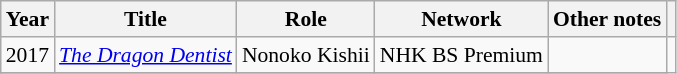<table class="wikitable" style="font-size: 90%;">
<tr>
<th>Year</th>
<th>Title</th>
<th>Role</th>
<th>Network</th>
<th>Other notes</th>
<th class="unsortable"></th>
</tr>
<tr>
<td>2017</td>
<td><em><a href='#'>The Dragon Dentist</a></em></td>
<td>Nonoko Kishii</td>
<td>NHK BS Premium</td>
<td></td>
</tr>
<tr>
</tr>
</table>
